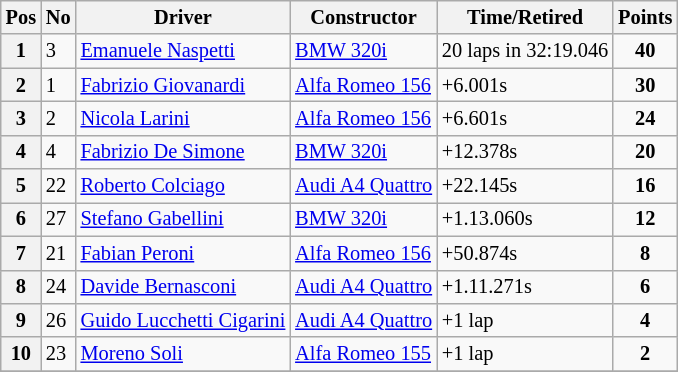<table class="wikitable" style="font-size: 85%;">
<tr>
<th>Pos</th>
<th>No</th>
<th>Driver</th>
<th>Constructor</th>
<th>Time/Retired</th>
<th>Points</th>
</tr>
<tr>
<th>1</th>
<td>3</td>
<td> <a href='#'>Emanuele Naspetti</a></td>
<td><a href='#'>BMW 320i</a></td>
<td>20 laps in 32:19.046</td>
<td align=center><strong>40</strong></td>
</tr>
<tr>
<th>2</th>
<td>1</td>
<td> <a href='#'>Fabrizio Giovanardi</a></td>
<td><a href='#'>Alfa Romeo 156</a></td>
<td>+6.001s</td>
<td align=center><strong>30</strong></td>
</tr>
<tr>
<th>3</th>
<td>2</td>
<td> <a href='#'>Nicola Larini</a></td>
<td><a href='#'>Alfa Romeo 156</a></td>
<td>+6.601s</td>
<td align=center><strong>24</strong></td>
</tr>
<tr>
<th>4</th>
<td>4</td>
<td> <a href='#'>Fabrizio De Simone</a></td>
<td><a href='#'>BMW 320i</a></td>
<td>+12.378s</td>
<td align=center><strong>20</strong></td>
</tr>
<tr>
<th>5</th>
<td>22</td>
<td> <a href='#'>Roberto Colciago</a></td>
<td><a href='#'>Audi A4 Quattro</a></td>
<td>+22.145s</td>
<td align=center><strong>16</strong></td>
</tr>
<tr>
<th>6</th>
<td>27</td>
<td> <a href='#'>Stefano Gabellini</a></td>
<td><a href='#'>BMW 320i</a></td>
<td>+1.13.060s</td>
<td align=center><strong>12</strong></td>
</tr>
<tr>
<th>7</th>
<td>21</td>
<td> <a href='#'>Fabian Peroni</a></td>
<td><a href='#'>Alfa Romeo 156</a></td>
<td>+50.874s</td>
<td align=center><strong>8</strong></td>
</tr>
<tr>
<th>8</th>
<td>24</td>
<td> <a href='#'>Davide Bernasconi</a></td>
<td><a href='#'>Audi A4 Quattro</a></td>
<td>+1.11.271s</td>
<td align=center><strong>6</strong></td>
</tr>
<tr>
<th>9</th>
<td>26</td>
<td> <a href='#'>Guido Lucchetti Cigarini</a></td>
<td><a href='#'>Audi A4 Quattro</a></td>
<td>+1 lap</td>
<td align=center><strong>4</strong></td>
</tr>
<tr>
<th>10</th>
<td>23</td>
<td> <a href='#'>Moreno Soli</a></td>
<td><a href='#'>Alfa Romeo 155</a></td>
<td>+1 lap</td>
<td align=center><strong>2</strong></td>
</tr>
<tr>
</tr>
</table>
